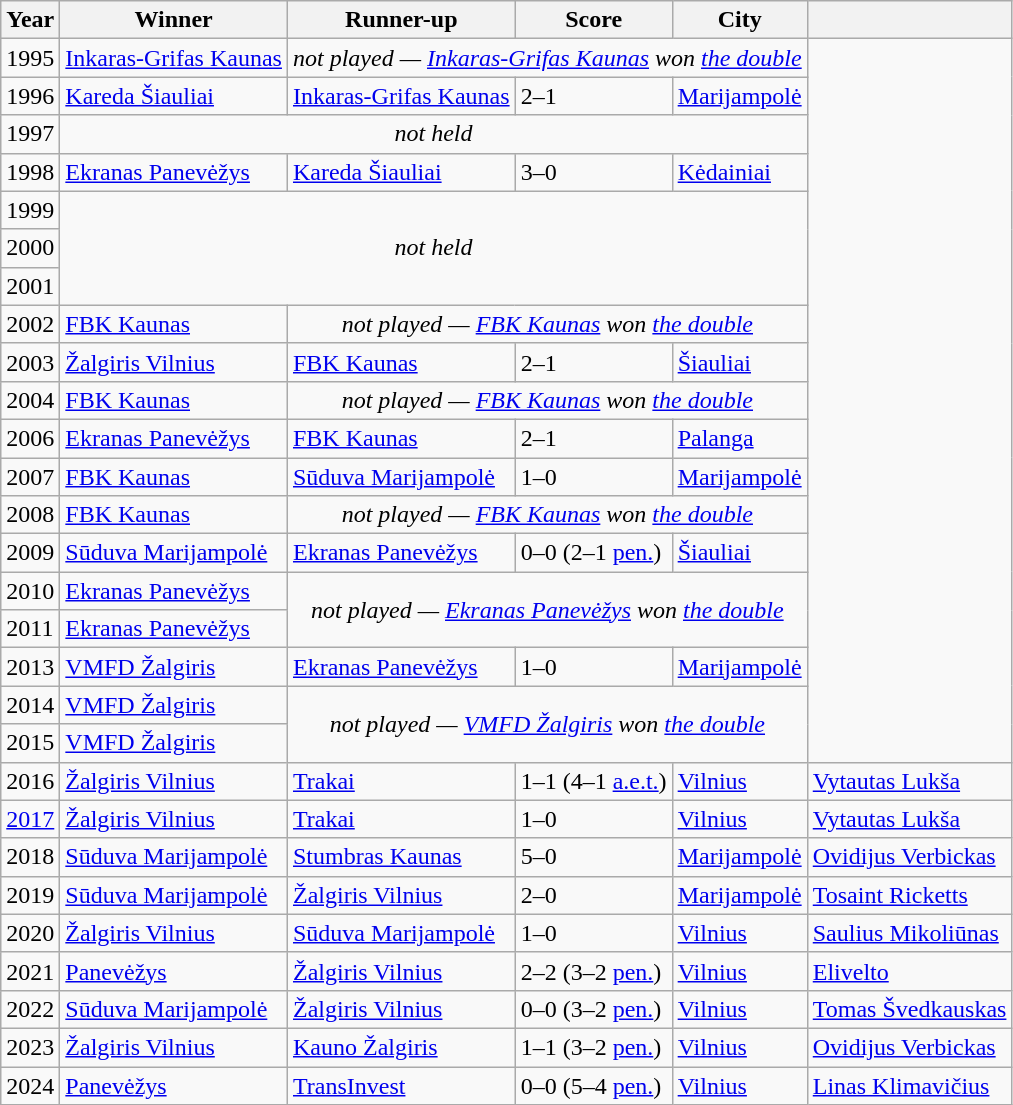<table class="wikitable">
<tr>
<th>Year</th>
<th>Winner</th>
<th>Runner-up</th>
<th>Score</th>
<th>City</th>
<th></th>
</tr>
<tr>
<td>1995</td>
<td><a href='#'>Inkaras-Grifas Kaunas</a></td>
<td colspan="3" style="text-align:center;"><em>not played — <a href='#'>Inkaras-Grifas Kaunas</a> won <a href='#'>the double</a></em></td>
</tr>
<tr>
<td>1996</td>
<td><a href='#'>Kareda Šiauliai</a></td>
<td><a href='#'>Inkaras-Grifas Kaunas</a></td>
<td>2–1</td>
<td><a href='#'>Marijampolė</a></td>
</tr>
<tr>
<td>1997</td>
<td colspan="4" style="text-align:center;"><em>not held</em></td>
</tr>
<tr>
<td>1998</td>
<td><a href='#'>Ekranas Panevėžys</a></td>
<td><a href='#'>Kareda Šiauliai</a></td>
<td>3–0</td>
<td><a href='#'>Kėdainiai</a></td>
</tr>
<tr>
<td>1999</td>
<td colspan="4" rowspan="3" style="text-align:center;"><em>not held</em></td>
</tr>
<tr>
<td>2000</td>
</tr>
<tr>
<td>2001</td>
</tr>
<tr>
<td>2002</td>
<td><a href='#'>FBK Kaunas</a></td>
<td colspan="3" style="text-align:center;"><em>not played — <a href='#'>FBK Kaunas</a> won <a href='#'>the double</a></em></td>
</tr>
<tr>
<td>2003</td>
<td><a href='#'>Žalgiris Vilnius</a></td>
<td><a href='#'>FBK Kaunas</a></td>
<td>2–1</td>
<td><a href='#'>Šiauliai</a></td>
</tr>
<tr>
<td>2004</td>
<td><a href='#'>FBK Kaunas</a></td>
<td colspan="3" style="text-align:center;"><em>not played — <a href='#'>FBK Kaunas</a> won <a href='#'>the double</a></em></td>
</tr>
<tr>
<td>2006</td>
<td><a href='#'>Ekranas Panevėžys</a></td>
<td><a href='#'>FBK Kaunas</a></td>
<td>2–1</td>
<td><a href='#'>Palanga</a></td>
</tr>
<tr>
<td>2007</td>
<td><a href='#'>FBK Kaunas</a></td>
<td><a href='#'>Sūduva Marijampolė</a></td>
<td>1–0</td>
<td><a href='#'>Marijampolė</a></td>
</tr>
<tr>
<td>2008</td>
<td><a href='#'>FBK Kaunas</a></td>
<td colspan="3" style="text-align:center;"><em>not played — <a href='#'>FBK Kaunas</a> won <a href='#'>the double</a></em></td>
</tr>
<tr>
<td>2009</td>
<td><a href='#'>Sūduva Marijampolė</a></td>
<td><a href='#'>Ekranas Panevėžys</a></td>
<td>0–0 (2–1 <a href='#'>pen.</a>)</td>
<td><a href='#'>Šiauliai</a></td>
</tr>
<tr>
<td>2010</td>
<td><a href='#'>Ekranas Panevėžys</a></td>
<td colspan="3" rowspan="2" style="text-align:center;"><em>not played — <a href='#'>Ekranas Panevėžys</a> won <a href='#'>the double</a></em></td>
</tr>
<tr>
<td>2011</td>
<td><a href='#'>Ekranas Panevėžys</a></td>
</tr>
<tr>
<td>2013</td>
<td><a href='#'>VMFD Žalgiris</a></td>
<td><a href='#'>Ekranas Panevėžys</a></td>
<td>1–0</td>
<td><a href='#'>Marijampolė</a></td>
</tr>
<tr>
<td>2014</td>
<td><a href='#'>VMFD Žalgiris</a></td>
<td colspan="3" rowspan="2" style="text-align:center;"><em>not played — <a href='#'>VMFD Žalgiris</a> won <a href='#'>the double</a></em></td>
</tr>
<tr>
<td>2015</td>
<td><a href='#'>VMFD Žalgiris</a></td>
</tr>
<tr>
<td>2016</td>
<td><a href='#'>Žalgiris Vilnius</a></td>
<td><a href='#'>Trakai</a></td>
<td>1–1 (4–1 <a href='#'>a.e.t.</a>)</td>
<td><a href='#'>Vilnius</a></td>
<td> <a href='#'>Vytautas Lukša</a></td>
</tr>
<tr>
<td><a href='#'>2017</a></td>
<td><a href='#'>Žalgiris Vilnius</a></td>
<td><a href='#'>Trakai</a></td>
<td>1–0</td>
<td><a href='#'>Vilnius</a></td>
<td> <a href='#'>Vytautas Lukša</a></td>
</tr>
<tr>
<td>2018</td>
<td><a href='#'>Sūduva Marijampolė</a></td>
<td><a href='#'>Stumbras Kaunas</a></td>
<td>5–0</td>
<td><a href='#'>Marijampolė</a></td>
<td> <a href='#'>Ovidijus Verbickas</a></td>
</tr>
<tr>
<td>2019</td>
<td><a href='#'>Sūduva Marijampolė</a></td>
<td><a href='#'>Žalgiris Vilnius</a></td>
<td>2–0</td>
<td><a href='#'>Marijampolė</a></td>
<td> <a href='#'>Tosaint Ricketts</a></td>
</tr>
<tr>
<td>2020</td>
<td><a href='#'>Žalgiris Vilnius</a></td>
<td><a href='#'>Sūduva Marijampolė</a></td>
<td>1–0</td>
<td><a href='#'>Vilnius</a></td>
<td> <a href='#'>Saulius Mikoliūnas</a></td>
</tr>
<tr>
<td>2021</td>
<td><a href='#'>Panevėžys</a></td>
<td><a href='#'>Žalgiris Vilnius</a></td>
<td>2–2 (3–2 <a href='#'>pen.</a>)</td>
<td><a href='#'>Vilnius</a></td>
<td> <a href='#'>Elivelto</a></td>
</tr>
<tr>
<td>2022</td>
<td><a href='#'>Sūduva Marijampolė</a></td>
<td><a href='#'>Žalgiris Vilnius</a></td>
<td>0–0 (3–2 <a href='#'>pen.</a>)</td>
<td><a href='#'>Vilnius</a></td>
<td> <a href='#'>Tomas Švedkauskas</a></td>
</tr>
<tr>
<td>2023</td>
<td><a href='#'>Žalgiris Vilnius</a></td>
<td><a href='#'>Kauno Žalgiris</a></td>
<td>1–1 (3–2 <a href='#'>pen.</a>)</td>
<td><a href='#'>Vilnius</a></td>
<td> <a href='#'>Ovidijus Verbickas</a></td>
</tr>
<tr>
<td>2024</td>
<td><a href='#'>Panevėžys</a></td>
<td><a href='#'>TransInvest</a></td>
<td>0–0 (5–4 <a href='#'>pen.</a>)</td>
<td><a href='#'>Vilnius</a></td>
<td> <a href='#'>Linas Klimavičius</a></td>
</tr>
</table>
